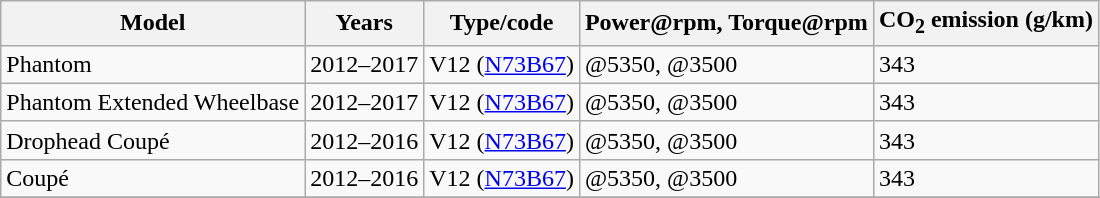<table class="wikitable sortable collapsible">
<tr>
<th>Model</th>
<th>Years</th>
<th>Type/code</th>
<th>Power@rpm, Torque@rpm</th>
<th>CO<sub>2</sub> emission (g/km)</th>
</tr>
<tr>
<td>Phantom</td>
<td>2012–2017</td>
<td> V12 (<a href='#'>N73B67</a>)</td>
<td>@5350, @3500</td>
<td>343</td>
</tr>
<tr>
<td>Phantom Extended Wheelbase</td>
<td>2012–2017</td>
<td> V12 (<a href='#'>N73B67</a>)</td>
<td>@5350, @3500</td>
<td>343</td>
</tr>
<tr>
<td>Drophead Coupé</td>
<td>2012–2016</td>
<td> V12 (<a href='#'>N73B67</a>)</td>
<td>@5350, @3500</td>
<td>343</td>
</tr>
<tr>
<td>Coupé</td>
<td>2012–2016</td>
<td> V12 (<a href='#'>N73B67</a>)</td>
<td>@5350, @3500</td>
<td>343</td>
</tr>
<tr>
</tr>
</table>
